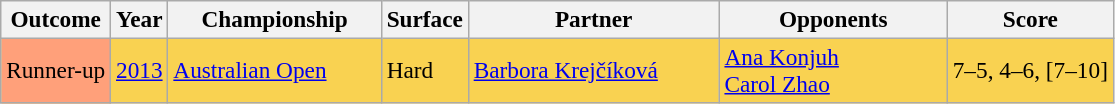<table class="sortable wikitable" style=font-size:97%>
<tr>
<th>Outcome</th>
<th>Year</th>
<th width=135>Championship</th>
<th>Surface</th>
<th width=160>Partner</th>
<th width=145>Opponents</th>
<th>Score</th>
</tr>
<tr style="background:#f9d251;">
<td style="background:#ffa07a;">Runner-up</td>
<td><a href='#'>2013</a></td>
<td><a href='#'>Australian Open</a></td>
<td>Hard</td>
<td> <a href='#'>Barbora Krejčíková</a></td>
<td> <a href='#'>Ana Konjuh</a> <br>  <a href='#'>Carol Zhao</a></td>
<td>7–5, 4–6, [7–10]</td>
</tr>
</table>
